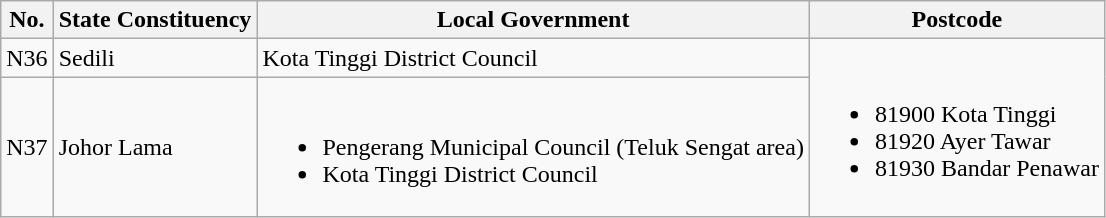<table class="wikitable">
<tr>
<th>No.</th>
<th>State Constituency</th>
<th>Local Government</th>
<th>Postcode</th>
</tr>
<tr>
<td>N36</td>
<td>Sedili</td>
<td>Kota Tinggi District Council</td>
<td rowspan="2"><br><ul><li>81900 Kota Tinggi</li><li>81920 Ayer Tawar</li><li>81930 Bandar Penawar</li></ul></td>
</tr>
<tr>
<td>N37</td>
<td>Johor Lama</td>
<td><br><ul><li>Pengerang Municipal Council (Teluk Sengat area)</li><li>Kota Tinggi District Council</li></ul></td>
</tr>
</table>
